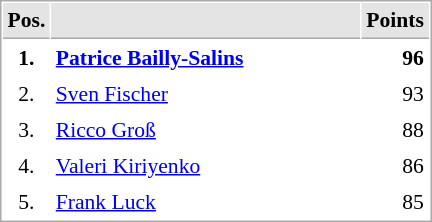<table cellspacing="1" cellpadding="3" style="border:1px solid #AAAAAA;font-size:90%">
<tr bgcolor="#E4E4E4">
<th style="border-bottom:1px solid #AAAAAA" width=10>Pos.</th>
<th style="border-bottom:1px solid #AAAAAA" width=200></th>
<th style="border-bottom:1px solid #AAAAAA" width=20>Points</th>
</tr>
<tr>
<td align="center"><strong>1.</strong></td>
<td> <strong><a href='#'>Patrice Bailly-Salins</a></strong></td>
<td align="right"><strong>96</strong></td>
</tr>
<tr>
<td align="center">2.</td>
<td> <a href='#'>Sven Fischer</a></td>
<td align="right">93</td>
</tr>
<tr>
<td align="center">3.</td>
<td> <a href='#'>Ricco Groß</a></td>
<td align="right">88</td>
</tr>
<tr>
<td align="center">4.</td>
<td> <a href='#'>Valeri Kiriyenko</a></td>
<td align="right">86</td>
</tr>
<tr>
<td align="center">5.</td>
<td> <a href='#'>Frank Luck</a></td>
<td align="right">85</td>
</tr>
</table>
